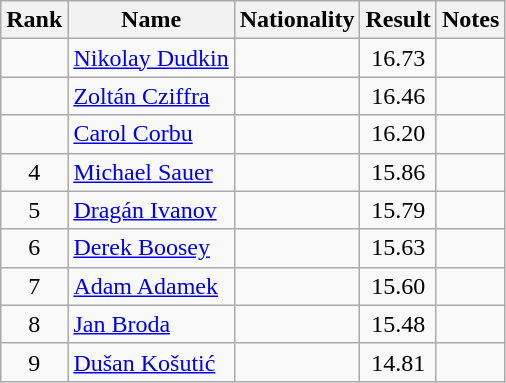<table class="wikitable sortable" style="text-align:center">
<tr>
<th>Rank</th>
<th>Name</th>
<th>Nationality</th>
<th>Result</th>
<th>Notes</th>
</tr>
<tr>
<td></td>
<td align="left"><a href='#'>Nikolay Dudkin</a></td>
<td align=left></td>
<td>16.73</td>
<td></td>
</tr>
<tr>
<td></td>
<td align="left"><a href='#'>Zoltán Cziffra</a></td>
<td align=left></td>
<td>16.46</td>
<td></td>
</tr>
<tr>
<td></td>
<td align="left"><a href='#'>Carol Corbu</a></td>
<td align=left></td>
<td>16.20</td>
<td></td>
</tr>
<tr>
<td>4</td>
<td align="left"><a href='#'>Michael Sauer</a></td>
<td align=left></td>
<td>15.86</td>
<td></td>
</tr>
<tr>
<td>5</td>
<td align="left"><a href='#'>Dragán Ivanov</a></td>
<td align=left></td>
<td>15.79</td>
<td></td>
</tr>
<tr>
<td>6</td>
<td align="left"><a href='#'>Derek Boosey</a></td>
<td align=left></td>
<td>15.63</td>
<td></td>
</tr>
<tr>
<td>7</td>
<td align="left"><a href='#'>Adam Adamek</a></td>
<td align=left></td>
<td>15.60</td>
<td></td>
</tr>
<tr>
<td>8</td>
<td align="left"><a href='#'>Jan Broda</a></td>
<td align=left></td>
<td>15.48</td>
<td></td>
</tr>
<tr>
<td>9</td>
<td align="left"><a href='#'>Dušan Košutić</a></td>
<td align=left></td>
<td>14.81</td>
<td></td>
</tr>
</table>
